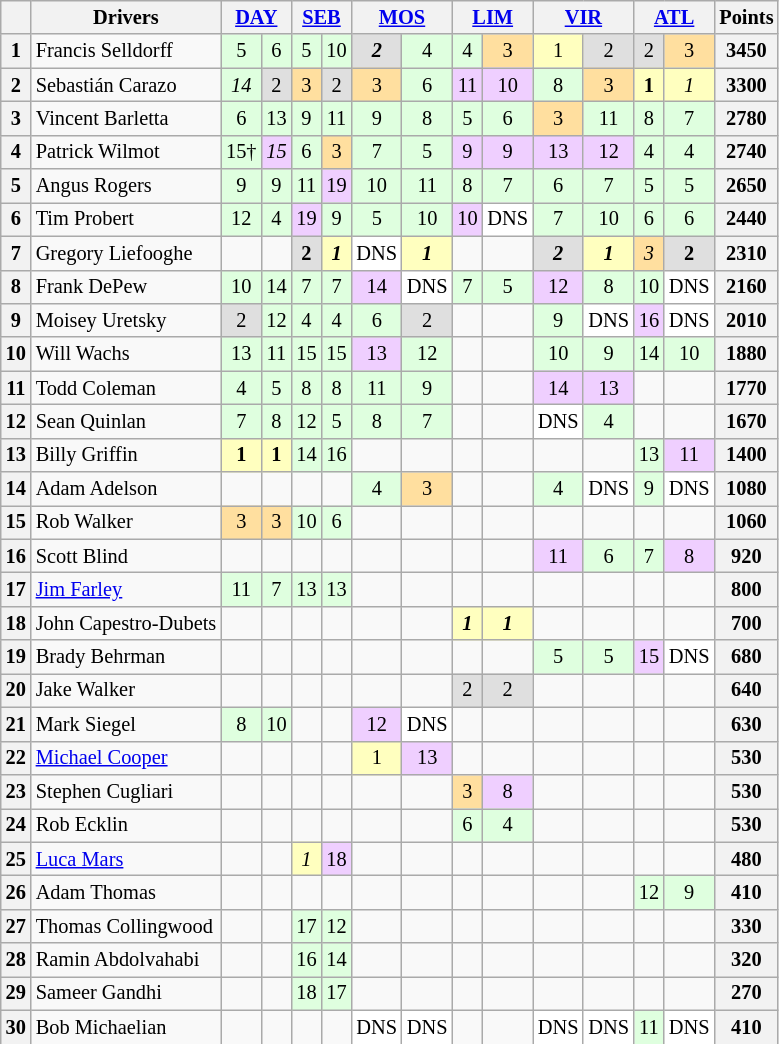<table class="wikitable" style="font-size:85%; text-align:center">
<tr>
<th></th>
<th>Drivers</th>
<th colspan=2><a href='#'>DAY</a><br></th>
<th colspan=2><a href='#'>SEB</a><br></th>
<th colspan=2><a href='#'>MOS</a><br></th>
<th colspan=2><a href='#'>LIM</a><br></th>
<th colspan=2><a href='#'>VIR</a><br></th>
<th colspan=2><a href='#'>ATL</a><br></th>
<th>Points</th>
</tr>
<tr>
<th>1</th>
<td align=left> Francis Selldorff</td>
<td style="background:#dfffdf;">5</td>
<td style="background:#dfffdf;">6</td>
<td style="background:#dfffdf;">5</td>
<td style="background:#dfffdf;">10</td>
<td style="background:#dfdfdf;"><strong><em>2</em></strong></td>
<td style="background:#dfffdf;">4</td>
<td style="background:#dfffdf;">4</td>
<td style="background:#ffdf9f;">3</td>
<td style="background:#ffffbf;">1</td>
<td style="background:#dfdfdf;">2</td>
<td style="background:#dfdfdf;">2</td>
<td style="background:#ffdf9f;">3</td>
<th>3450</th>
</tr>
<tr>
<th>2</th>
<td align=left nowrap> Sebastián Carazo</td>
<td style="background:#dfffdf;"><em>14</em></td>
<td style="background:#dfdfdf;">2</td>
<td style="background:#ffdf9f;">3</td>
<td style="background:#dfdfdf;">2</td>
<td style="background:#ffdf9f;">3</td>
<td style="background:#dfffdf;">6</td>
<td style="background:#efcfff;">11</td>
<td style="background:#efcfff;">10</td>
<td style="background:#dfffdf;">8</td>
<td style="background:#ffdf9f;">3</td>
<td style="background:#ffffbf;"><strong>1</strong></td>
<td style="background:#ffffbf;"><em>1</em></td>
<th>3300</th>
</tr>
<tr>
<th>3</th>
<td align=left> Vincent Barletta</td>
<td style="background:#dfffdf;">6</td>
<td style="background:#dfffdf;">13</td>
<td style="background:#dfffdf;">9</td>
<td style="background:#dfffdf;">11</td>
<td style="background:#dfffdf;">9</td>
<td style="background:#dfffdf;">8</td>
<td style="background:#dfffdf;">5</td>
<td style="background:#dfffdf;">6</td>
<td style="background:#ffdf9f;">3</td>
<td style="background:#dfffdf;">11</td>
<td style="background:#dfffdf;">8</td>
<td style="background:#dfffdf;">7</td>
<th>2780</th>
</tr>
<tr>
<th>4</th>
<td align=left> Patrick Wilmot</td>
<td style="background:#dfffdf;">15†</td>
<td style="background:#efcfff;"><em>15</em></td>
<td style="background:#dfffdf;">6</td>
<td style="background:#ffdf9f;">3</td>
<td style="background:#dfffdf;">7</td>
<td style="background:#dfffdf;">5</td>
<td style="background:#efcfff;">9</td>
<td style="background:#efcfff;">9</td>
<td style="background:#efcfff;">13</td>
<td style="background:#efcfff;">12</td>
<td style="background:#dfffdf;">4</td>
<td style="background:#dfffdf;">4</td>
<th>2740</th>
</tr>
<tr>
<th>5</th>
<td align=left> Angus Rogers</td>
<td style="background:#dfffdf;">9</td>
<td style="background:#dfffdf;">9</td>
<td style="background:#dfffdf;">11</td>
<td style="background:#efcfff;">19</td>
<td style="background:#dfffdf;">10</td>
<td style="background:#dfffdf;">11</td>
<td style="background:#dfffdf;">8</td>
<td style="background:#dfffdf;">7</td>
<td style="background:#dfffdf;">6</td>
<td style="background:#dfffdf;">7</td>
<td style="background:#dfffdf;">5</td>
<td style="background:#dfffdf;">5</td>
<th>2650</th>
</tr>
<tr>
<th>6</th>
<td align=left> Tim Probert</td>
<td style="background:#dfffdf;">12</td>
<td style="background:#dfffdf;">4</td>
<td style="background:#efcfff;">19</td>
<td style="background:#dfffdf;">9</td>
<td style="background:#dfffdf;">5</td>
<td style="background:#dfffdf;">10</td>
<td style="background:#efcfff;">10</td>
<td style="background:#ffffff;">DNS</td>
<td style="background:#dfffdf;">7</td>
<td style="background:#dfffdf;">10</td>
<td style="background:#dfffdf;">6</td>
<td style="background:#dfffdf;">6</td>
<th>2440</th>
</tr>
<tr>
<th>7</th>
<td align=left> Gregory Liefooghe</td>
<td></td>
<td></td>
<td style="background:#dfdfdf;"><strong>2</strong></td>
<td style="background:#ffffbf;"><strong><em>1</em></strong></td>
<td style="background:#ffffff;">DNS</td>
<td style="background:#ffffbf;"><strong><em>1</em></strong></td>
<td></td>
<td></td>
<td style="background:#dfdfdf;"><strong><em>2</em></strong></td>
<td style="background:#ffffbf;"><strong><em>1</em></strong></td>
<td style="background:#ffdf9f;"><em>3</em></td>
<td style="background:#dfdfdf;"><strong>2</strong></td>
<th>2310</th>
</tr>
<tr>
<th>8</th>
<td align=left> Frank DePew</td>
<td style="background:#dfffdf;">10</td>
<td style="background:#dfffdf;">14</td>
<td style="background:#dfffdf;">7</td>
<td style="background:#dfffdf;">7</td>
<td style="background:#efcfff;">14</td>
<td style="background:#ffffff;">DNS</td>
<td style="background:#dfffdf;">7</td>
<td style="background:#dfffdf;">5</td>
<td style="background:#efcfff;">12</td>
<td style="background:#dfffdf;">8</td>
<td style="background:#dfffdf;">10</td>
<td style="background:#ffffff;">DNS</td>
<th>2160</th>
</tr>
<tr>
<th>9</th>
<td align=left>Moisey Uretsky</td>
<td style="background:#dfdfdf;">2</td>
<td style="background:#dfffdf;">12</td>
<td style="background:#dfffdf;">4</td>
<td style="background:#dfffdf;">4</td>
<td style="background:#dfffdf;">6</td>
<td style="background:#dfdfdf;">2</td>
<td></td>
<td></td>
<td style="background:#dfffdf;">9</td>
<td style="background:#ffffff;">DNS</td>
<td style="background:#efcfff;">16</td>
<td style="background:#ffffff;">DNS</td>
<th>2010</th>
</tr>
<tr>
<th>10</th>
<td align=left> Will Wachs</td>
<td style="background:#dfffdf;">13</td>
<td style="background:#dfffdf;">11</td>
<td style="background:#dfffdf;">15</td>
<td style="background:#dfffdf;">15</td>
<td style="background:#efcfff;">13</td>
<td style="background:#dfffdf;">12</td>
<td></td>
<td></td>
<td style="background:#dfffdf;">10</td>
<td style="background:#dfffdf;">9</td>
<td style="background:#dfffdf;">14</td>
<td style="background:#dfffdf;">10</td>
<th>1880</th>
</tr>
<tr>
<th>11</th>
<td align=left> Todd Coleman</td>
<td style="background:#dfffdf;">4</td>
<td style="background:#dfffdf;">5</td>
<td style="background:#dfffdf;">8</td>
<td style="background:#dfffdf;">8</td>
<td style="background:#dfffdf;">11</td>
<td style="background:#dfffdf;">9</td>
<td></td>
<td></td>
<td style="background:#efcfff;">14</td>
<td style="background:#efcfff;">13</td>
<td></td>
<td></td>
<th>1770</th>
</tr>
<tr>
<th>12</th>
<td align=left> Sean Quinlan</td>
<td style="background:#dfffdf;">7</td>
<td style="background:#dfffdf;">8</td>
<td style="background:#dfffdf;">12</td>
<td style="background:#dfffdf;">5</td>
<td style="background:#dfffdf;">8</td>
<td style="background:#dfffdf;">7</td>
<td></td>
<td></td>
<td style="background:#ffffff;">DNS</td>
<td style="background:#dfffdf;">4</td>
<td></td>
<td></td>
<th>1670</th>
</tr>
<tr>
<th>13</th>
<td align=left> Billy Griffin</td>
<td style="background:#ffffbf;"><strong>1</strong></td>
<td style="background:#ffffbf;"><strong>1</strong></td>
<td style="background:#dfffdf;">14</td>
<td style="background:#dfffdf;">16</td>
<td></td>
<td></td>
<td></td>
<td></td>
<td></td>
<td></td>
<td style="background:#dfffdf;">13</td>
<td style="background:#efcfff;">11</td>
<th>1400</th>
</tr>
<tr>
<th>14</th>
<td align=left> Adam Adelson</td>
<td></td>
<td></td>
<td></td>
<td></td>
<td style="background:#dfffdf;">4</td>
<td style="background:#ffdf9f;">3</td>
<td></td>
<td></td>
<td style="background:#dfffdf;">4</td>
<td style="background:#ffffff;">DNS</td>
<td style="background:#dfffdf;">9</td>
<td style="background:#ffffff;">DNS</td>
<th>1080</th>
</tr>
<tr>
<th>15</th>
<td align=left> Rob Walker</td>
<td style="background:#ffdf9f;">3</td>
<td style="background:#ffdf9f;">3</td>
<td style="background:#dfffdf;">10</td>
<td style="background:#dfffdf;">6</td>
<td></td>
<td></td>
<td></td>
<td></td>
<td></td>
<td></td>
<td></td>
<td></td>
<th>1060</th>
</tr>
<tr>
<th>16</th>
<td align=left> Scott Blind</td>
<td></td>
<td></td>
<td></td>
<td></td>
<td></td>
<td></td>
<td></td>
<td></td>
<td style="background:#efcfff;">11</td>
<td style="background:#dfffdf;">6</td>
<td style="background:#dfffdf;">7</td>
<td style="background:#efcfff;">8</td>
<th>920</th>
</tr>
<tr>
<th>17</th>
<td align=left> <a href='#'>Jim Farley</a></td>
<td style="background:#dfffdf;">11</td>
<td style="background:#dfffdf;">7</td>
<td style="background:#dfffdf;">13</td>
<td style="background:#dfffdf;">13</td>
<td></td>
<td></td>
<td></td>
<td></td>
<td></td>
<td></td>
<td></td>
<td></td>
<th>800</th>
</tr>
<tr>
<th>18</th>
<td align=left> John Capestro-Dubets</td>
<td></td>
<td></td>
<td></td>
<td></td>
<td></td>
<td></td>
<td style="background:#ffffbf;"><strong><em>1</em></strong></td>
<td style="background:#ffffbf;"><strong><em>1</em></strong></td>
<td></td>
<td></td>
<td></td>
<td></td>
<th>700</th>
</tr>
<tr>
<th>19</th>
<td align=left> Brady Behrman</td>
<td></td>
<td></td>
<td></td>
<td></td>
<td></td>
<td></td>
<td></td>
<td></td>
<td style="background:#dfffdf;">5</td>
<td style="background:#dfffdf;">5</td>
<td style="background:#efcfff;">15</td>
<td style="background:#ffffff;">DNS</td>
<th>680</th>
</tr>
<tr>
<th>20</th>
<td align=left> Jake Walker</td>
<td></td>
<td></td>
<td></td>
<td></td>
<td></td>
<td></td>
<td style="background:#dfdfdf;">2</td>
<td style="background:#dfdfdf;">2</td>
<td></td>
<td></td>
<td></td>
<td></td>
<th>640</th>
</tr>
<tr>
<th>21</th>
<td align=left> Mark Siegel</td>
<td style="background:#dfffdf;">8</td>
<td style="background:#dfffdf;">10</td>
<td></td>
<td></td>
<td style="background:#efcfff;">12</td>
<td style="background:#ffffff;">DNS</td>
<td></td>
<td></td>
<td></td>
<td></td>
<td></td>
<td></td>
<th>630</th>
</tr>
<tr>
<th>22</th>
<td align=left> <a href='#'>Michael Cooper</a></td>
<td></td>
<td></td>
<td></td>
<td></td>
<td style="background:#ffffbf;">1</td>
<td style="background:#efcfff;">13</td>
<td></td>
<td></td>
<td></td>
<td></td>
<td></td>
<td></td>
<th>530</th>
</tr>
<tr>
<th>23</th>
<td align=left> Stephen Cugliari</td>
<td></td>
<td></td>
<td></td>
<td></td>
<td></td>
<td></td>
<td style="background:#ffdf9f;">3</td>
<td style="background:#efcfff;">8</td>
<td></td>
<td></td>
<td></td>
<td></td>
<th>530</th>
</tr>
<tr>
<th>24</th>
<td align=left> Rob Ecklin</td>
<td></td>
<td></td>
<td></td>
<td></td>
<td></td>
<td></td>
<td style="background:#dfffdf;">6</td>
<td style="background:#dfffdf;">4</td>
<td></td>
<td></td>
<td></td>
<td></td>
<th>530</th>
</tr>
<tr>
<th>25</th>
<td align=left> <a href='#'>Luca Mars</a></td>
<td></td>
<td></td>
<td style="background:#ffffbf;"><em>1</em></td>
<td style="background:#efcfff;">18</td>
<td></td>
<td></td>
<td></td>
<td></td>
<td></td>
<td></td>
<td></td>
<td></td>
<th>480</th>
</tr>
<tr>
<th>26</th>
<td align=left> Adam Thomas</td>
<td></td>
<td></td>
<td></td>
<td></td>
<td></td>
<td></td>
<td></td>
<td></td>
<td></td>
<td></td>
<td style="background:#dfffdf;">12</td>
<td style="background:#dfffdf;">9</td>
<th>410</th>
</tr>
<tr>
<th>27</th>
<td align=left> Thomas Collingwood</td>
<td></td>
<td></td>
<td style="background:#dfffdf;">17</td>
<td style="background:#dfffdf;">12</td>
<td></td>
<td></td>
<td></td>
<td></td>
<td></td>
<td></td>
<td></td>
<td></td>
<th>330</th>
</tr>
<tr>
<th>28</th>
<td align=left> Ramin Abdolvahabi</td>
<td></td>
<td></td>
<td style="background:#dfffdf;">16</td>
<td style="background:#dfffdf;">14</td>
<td></td>
<td></td>
<td></td>
<td></td>
<td></td>
<td></td>
<td></td>
<td></td>
<th>320</th>
</tr>
<tr>
<th>29</th>
<td align=left> Sameer Gandhi</td>
<td></td>
<td></td>
<td style="background:#dfffdf;">18</td>
<td style="background:#dfffdf;">17</td>
<td></td>
<td></td>
<td></td>
<td></td>
<td></td>
<td></td>
<td></td>
<td></td>
<th>270</th>
</tr>
<tr>
<th>30</th>
<td align=left> Bob Michaelian</td>
<td></td>
<td></td>
<td></td>
<td></td>
<td style="background:#ffffff;">DNS</td>
<td style="background:#ffffff;">DNS</td>
<td></td>
<td></td>
<td style="background:#ffffff;">DNS</td>
<td style="background:#ffffff;">DNS</td>
<td style="background:#dfffdf;">11</td>
<td style="background:#ffffff;">DNS</td>
<th>410</th>
</tr>
<tr>
</tr>
</table>
